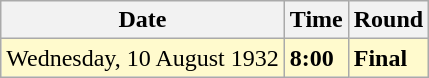<table class="wikitable">
<tr>
<th>Date</th>
<th>Time</th>
<th>Round</th>
</tr>
<tr style=background:lemonchiffon>
<td>Wednesday, 10 August 1932</td>
<td><strong>8:00</strong></td>
<td><strong>Final</strong></td>
</tr>
</table>
